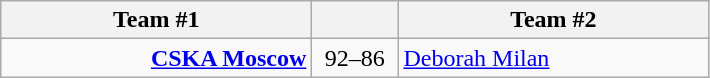<table class=wikitable style="text-align:center">
<tr>
<th width=200>Team #1</th>
<th width=50></th>
<th width=200>Team #2</th>
</tr>
<tr>
<td align=right><strong><a href='#'>CSKA Moscow</a></strong> </td>
<td>92–86</td>
<td align=left> <a href='#'>Deborah Milan</a></td>
</tr>
</table>
